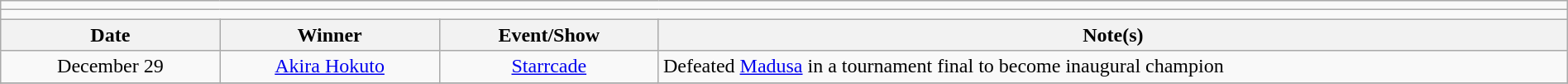<table class="wikitable" style="text-align:center; width:100%;">
<tr>
<td colspan="5"></td>
</tr>
<tr>
<td colspan="5"><strong></strong></td>
</tr>
<tr>
<th width=14%>Date</th>
<th width=14%>Winner</th>
<th width=14%>Event/Show</th>
<th width=58%>Note(s)</th>
</tr>
<tr>
<td>December 29</td>
<td><a href='#'>Akira Hokuto</a></td>
<td><a href='#'>Starrcade</a></td>
<td align=left>Defeated <a href='#'>Madusa</a> in a tournament final to become inaugural champion</td>
</tr>
<tr>
</tr>
</table>
